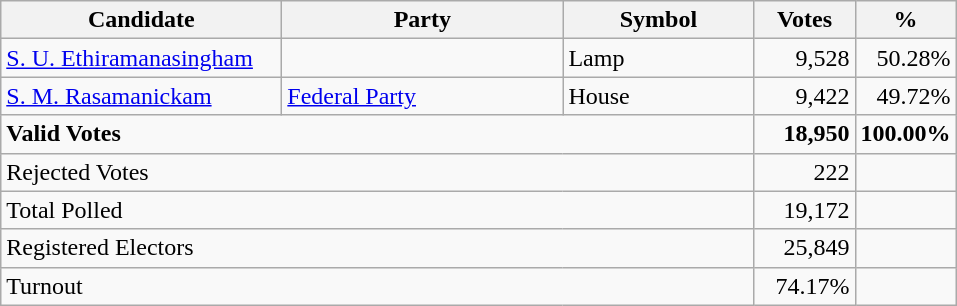<table class="wikitable" border="1" style="text-align:right;">
<tr>
<th align=left width="180">Candidate</th>
<th align=left width="180">Party</th>
<th align=left width="120">Symbol</th>
<th align=left width="60">Votes</th>
<th align=left width="60">%</th>
</tr>
<tr>
<td align=left><a href='#'>S. U. Ethiramanasingham</a></td>
<td></td>
<td align=left>Lamp</td>
<td>9,528</td>
<td>50.28%</td>
</tr>
<tr>
<td align=left><a href='#'>S. M. Rasamanickam</a></td>
<td align=left><a href='#'>Federal Party</a></td>
<td align=left>House</td>
<td>9,422</td>
<td>49.72%</td>
</tr>
<tr>
<td align=left colspan=3><strong>Valid Votes</strong></td>
<td><strong>18,950</strong></td>
<td><strong>100.00%</strong></td>
</tr>
<tr>
<td align=left colspan=3>Rejected Votes</td>
<td>222</td>
<td></td>
</tr>
<tr>
<td align=left colspan=3>Total Polled</td>
<td>19,172</td>
<td></td>
</tr>
<tr>
<td align=left colspan=3>Registered Electors</td>
<td>25,849</td>
<td></td>
</tr>
<tr>
<td align=left colspan=3>Turnout</td>
<td>74.17%</td>
<td></td>
</tr>
</table>
